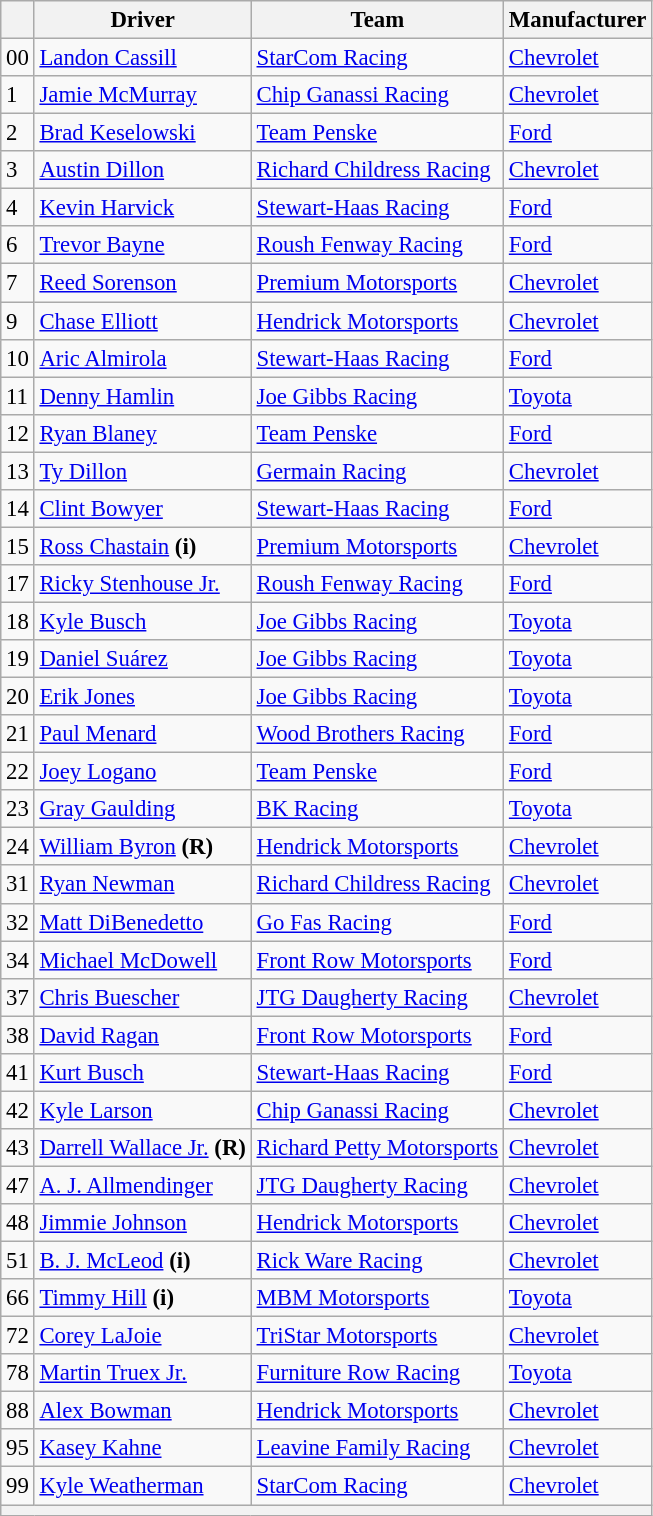<table class="wikitable" style="font-size:95%">
<tr>
<th></th>
<th>Driver</th>
<th>Team</th>
<th>Manufacturer</th>
</tr>
<tr>
<td>00</td>
<td><a href='#'>Landon Cassill</a></td>
<td><a href='#'>StarCom Racing</a></td>
<td><a href='#'>Chevrolet</a></td>
</tr>
<tr>
<td>1</td>
<td><a href='#'>Jamie McMurray</a></td>
<td><a href='#'>Chip Ganassi Racing</a></td>
<td><a href='#'>Chevrolet</a></td>
</tr>
<tr>
<td>2</td>
<td><a href='#'>Brad Keselowski</a></td>
<td><a href='#'>Team Penske</a></td>
<td><a href='#'>Ford</a></td>
</tr>
<tr>
<td>3</td>
<td><a href='#'>Austin Dillon</a></td>
<td><a href='#'>Richard Childress Racing</a></td>
<td><a href='#'>Chevrolet</a></td>
</tr>
<tr>
<td>4</td>
<td><a href='#'>Kevin Harvick</a></td>
<td><a href='#'>Stewart-Haas Racing</a></td>
<td><a href='#'>Ford</a></td>
</tr>
<tr>
<td>6</td>
<td><a href='#'>Trevor Bayne</a></td>
<td><a href='#'>Roush Fenway Racing</a></td>
<td><a href='#'>Ford</a></td>
</tr>
<tr>
<td>7</td>
<td><a href='#'>Reed Sorenson</a></td>
<td><a href='#'>Premium Motorsports</a></td>
<td><a href='#'>Chevrolet</a></td>
</tr>
<tr>
<td>9</td>
<td><a href='#'>Chase Elliott</a></td>
<td><a href='#'>Hendrick Motorsports</a></td>
<td><a href='#'>Chevrolet</a></td>
</tr>
<tr>
<td>10</td>
<td><a href='#'>Aric Almirola</a></td>
<td><a href='#'>Stewart-Haas Racing</a></td>
<td><a href='#'>Ford</a></td>
</tr>
<tr>
<td>11</td>
<td><a href='#'>Denny Hamlin</a></td>
<td><a href='#'>Joe Gibbs Racing</a></td>
<td><a href='#'>Toyota</a></td>
</tr>
<tr>
<td>12</td>
<td><a href='#'>Ryan Blaney</a></td>
<td><a href='#'>Team Penske</a></td>
<td><a href='#'>Ford</a></td>
</tr>
<tr>
<td>13</td>
<td><a href='#'>Ty Dillon</a></td>
<td><a href='#'>Germain Racing</a></td>
<td><a href='#'>Chevrolet</a></td>
</tr>
<tr>
<td>14</td>
<td><a href='#'>Clint Bowyer</a></td>
<td><a href='#'>Stewart-Haas Racing</a></td>
<td><a href='#'>Ford</a></td>
</tr>
<tr>
<td>15</td>
<td><a href='#'>Ross Chastain</a> <strong>(i)</strong></td>
<td><a href='#'>Premium Motorsports</a></td>
<td><a href='#'>Chevrolet</a></td>
</tr>
<tr>
<td>17</td>
<td><a href='#'>Ricky Stenhouse Jr.</a></td>
<td><a href='#'>Roush Fenway Racing</a></td>
<td><a href='#'>Ford</a></td>
</tr>
<tr>
<td>18</td>
<td><a href='#'>Kyle Busch</a></td>
<td><a href='#'>Joe Gibbs Racing</a></td>
<td><a href='#'>Toyota</a></td>
</tr>
<tr>
<td>19</td>
<td><a href='#'>Daniel Suárez</a></td>
<td><a href='#'>Joe Gibbs Racing</a></td>
<td><a href='#'>Toyota</a></td>
</tr>
<tr>
<td>20</td>
<td><a href='#'>Erik Jones</a></td>
<td><a href='#'>Joe Gibbs Racing</a></td>
<td><a href='#'>Toyota</a></td>
</tr>
<tr>
<td>21</td>
<td><a href='#'>Paul Menard</a></td>
<td><a href='#'>Wood Brothers Racing</a></td>
<td><a href='#'>Ford</a></td>
</tr>
<tr>
<td>22</td>
<td><a href='#'>Joey Logano</a></td>
<td><a href='#'>Team Penske</a></td>
<td><a href='#'>Ford</a></td>
</tr>
<tr>
<td>23</td>
<td><a href='#'>Gray Gaulding</a></td>
<td><a href='#'>BK Racing</a></td>
<td><a href='#'>Toyota</a></td>
</tr>
<tr>
<td>24</td>
<td><a href='#'>William Byron</a> <strong>(R)</strong></td>
<td><a href='#'>Hendrick Motorsports</a></td>
<td><a href='#'>Chevrolet</a></td>
</tr>
<tr>
<td>31</td>
<td><a href='#'>Ryan Newman</a></td>
<td><a href='#'>Richard Childress Racing</a></td>
<td><a href='#'>Chevrolet</a></td>
</tr>
<tr>
<td>32</td>
<td><a href='#'>Matt DiBenedetto</a></td>
<td><a href='#'>Go Fas Racing</a></td>
<td><a href='#'>Ford</a></td>
</tr>
<tr>
<td>34</td>
<td><a href='#'>Michael McDowell</a></td>
<td><a href='#'>Front Row Motorsports</a></td>
<td><a href='#'>Ford</a></td>
</tr>
<tr>
<td>37</td>
<td><a href='#'>Chris Buescher</a></td>
<td><a href='#'>JTG Daugherty Racing</a></td>
<td><a href='#'>Chevrolet</a></td>
</tr>
<tr>
<td>38</td>
<td><a href='#'>David Ragan</a></td>
<td><a href='#'>Front Row Motorsports</a></td>
<td><a href='#'>Ford</a></td>
</tr>
<tr>
<td>41</td>
<td><a href='#'>Kurt Busch</a></td>
<td><a href='#'>Stewart-Haas Racing</a></td>
<td><a href='#'>Ford</a></td>
</tr>
<tr>
<td>42</td>
<td><a href='#'>Kyle Larson</a></td>
<td><a href='#'>Chip Ganassi Racing</a></td>
<td><a href='#'>Chevrolet</a></td>
</tr>
<tr>
<td>43</td>
<td><a href='#'>Darrell Wallace Jr.</a> <strong>(R)</strong></td>
<td><a href='#'>Richard Petty Motorsports</a></td>
<td><a href='#'>Chevrolet</a></td>
</tr>
<tr>
<td>47</td>
<td><a href='#'>A. J. Allmendinger</a></td>
<td><a href='#'>JTG Daugherty Racing</a></td>
<td><a href='#'>Chevrolet</a></td>
</tr>
<tr>
<td>48</td>
<td><a href='#'>Jimmie Johnson</a></td>
<td><a href='#'>Hendrick Motorsports</a></td>
<td><a href='#'>Chevrolet</a></td>
</tr>
<tr>
<td>51</td>
<td><a href='#'>B. J. McLeod</a> <strong>(i)</strong></td>
<td><a href='#'>Rick Ware Racing</a></td>
<td><a href='#'>Chevrolet</a></td>
</tr>
<tr>
<td>66</td>
<td><a href='#'>Timmy Hill</a> <strong>(i)</strong></td>
<td><a href='#'>MBM Motorsports</a></td>
<td><a href='#'>Toyota</a></td>
</tr>
<tr>
<td>72</td>
<td><a href='#'>Corey LaJoie</a></td>
<td><a href='#'>TriStar Motorsports</a></td>
<td><a href='#'>Chevrolet</a></td>
</tr>
<tr>
<td>78</td>
<td><a href='#'>Martin Truex Jr.</a></td>
<td><a href='#'>Furniture Row Racing</a></td>
<td><a href='#'>Toyota</a></td>
</tr>
<tr>
<td>88</td>
<td><a href='#'>Alex Bowman</a></td>
<td><a href='#'>Hendrick Motorsports</a></td>
<td><a href='#'>Chevrolet</a></td>
</tr>
<tr>
<td>95</td>
<td><a href='#'>Kasey Kahne</a></td>
<td><a href='#'>Leavine Family Racing</a></td>
<td><a href='#'>Chevrolet</a></td>
</tr>
<tr>
<td>99</td>
<td><a href='#'>Kyle Weatherman</a></td>
<td><a href='#'>StarCom Racing</a></td>
<td><a href='#'>Chevrolet</a></td>
</tr>
<tr>
<th colspan="4"></th>
</tr>
</table>
